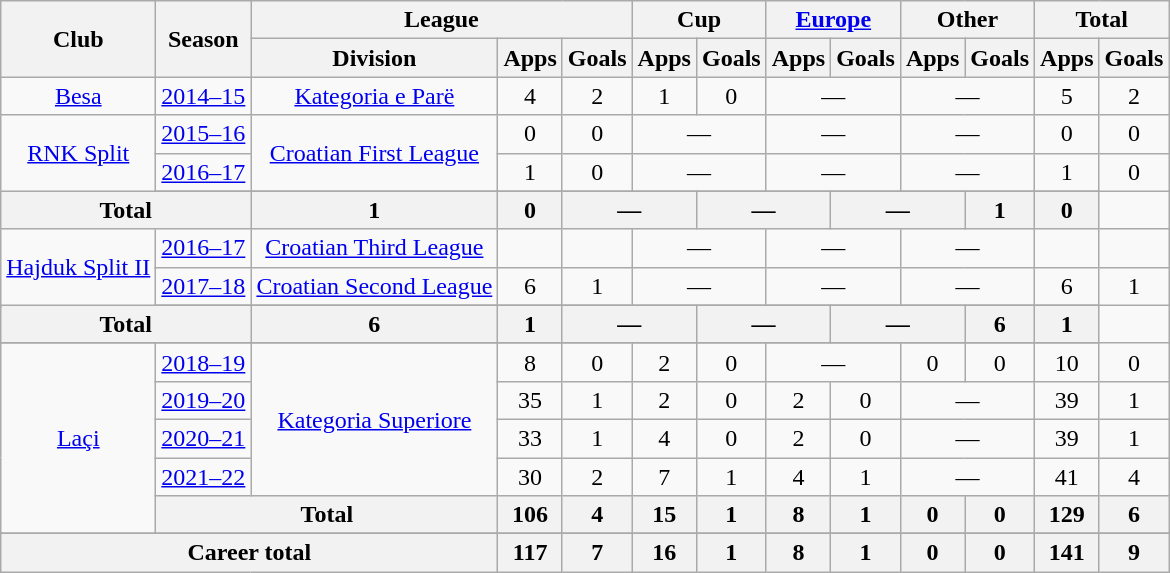<table class="wikitable" style="text-align:center">
<tr>
<th rowspan="2">Club</th>
<th rowspan="2">Season</th>
<th colspan="3">League</th>
<th colspan="2">Cup</th>
<th colspan="2"><a href='#'>Europe</a></th>
<th colspan="2">Other</th>
<th colspan="2">Total</th>
</tr>
<tr>
<th>Division</th>
<th>Apps</th>
<th>Goals</th>
<th>Apps</th>
<th>Goals</th>
<th>Apps</th>
<th>Goals</th>
<th>Apps</th>
<th>Goals</th>
<th>Apps</th>
<th>Goals</th>
</tr>
<tr>
<td rowspan="1" valign="center"><a href='#'>Besa</a></td>
<td><a href='#'>2014–15</a></td>
<td rowspan="1"><a href='#'>Kategoria e Parë</a></td>
<td>4</td>
<td>2</td>
<td>1</td>
<td>0</td>
<td colspan="2">—</td>
<td colspan="2">—</td>
<td>5</td>
<td>2</td>
</tr>
<tr>
<td rowspan="3" valign="center"><a href='#'>RNK Split</a></td>
<td><a href='#'>2015–16</a></td>
<td rowspan="2"><a href='#'>Croatian First League</a></td>
<td>0</td>
<td>0</td>
<td colspan="2">—</td>
<td colspan="2">—</td>
<td colspan="2">—</td>
<td>0</td>
<td>0</td>
</tr>
<tr>
<td><a href='#'>2016–17</a></td>
<td>1</td>
<td>0</td>
<td colspan="2">—</td>
<td colspan="2">—</td>
<td colspan="2">—</td>
<td>1</td>
<td>0</td>
</tr>
<tr>
</tr>
<tr>
<th colspan="2" valign="center">Total</th>
<th>1</th>
<th>0</th>
<th colspan="2">—</th>
<th colspan="2">—</th>
<th colspan="2">—</th>
<th>1</th>
<th>0</th>
</tr>
<tr>
<td rowspan="3" valign="center"><a href='#'>Hajduk Split II</a></td>
<td><a href='#'>2016–17</a></td>
<td rowspan="1"><a href='#'>Croatian Third League</a></td>
<td></td>
<td></td>
<td colspan="2">—</td>
<td colspan="2">—</td>
<td colspan="2">—</td>
<td></td>
<td></td>
</tr>
<tr>
<td><a href='#'>2017–18</a></td>
<td rowspan="1"><a href='#'>Croatian Second League</a></td>
<td>6</td>
<td>1</td>
<td colspan="2">—</td>
<td colspan="2">—</td>
<td colspan="2">—</td>
<td>6</td>
<td>1</td>
</tr>
<tr>
</tr>
<tr>
<th colspan="2" valign="center">Total</th>
<th>6</th>
<th>1</th>
<th colspan="2">—</th>
<th colspan="2">—</th>
<th colspan="2">—</th>
<th>6</th>
<th>1</th>
</tr>
<tr>
</tr>
<tr>
<td rowspan="5" valign="center"><a href='#'>Laçi</a></td>
<td><a href='#'>2018–19</a></td>
<td rowspan="4"><a href='#'>Kategoria Superiore</a></td>
<td>8</td>
<td>0</td>
<td>2</td>
<td>0</td>
<td colspan="2">—</td>
<td>0</td>
<td>0</td>
<td>10</td>
<td>0</td>
</tr>
<tr>
<td><a href='#'>2019–20</a></td>
<td>35</td>
<td>1</td>
<td>2</td>
<td>0</td>
<td>2</td>
<td>0</td>
<td colspan="2">—</td>
<td>39</td>
<td>1</td>
</tr>
<tr>
<td><a href='#'>2020–21</a></td>
<td>33</td>
<td>1</td>
<td>4</td>
<td>0</td>
<td>2</td>
<td>0</td>
<td colspan="2">—</td>
<td>39</td>
<td>1</td>
</tr>
<tr>
<td><a href='#'>2021–22</a></td>
<td>30</td>
<td>2</td>
<td>7</td>
<td>1</td>
<td>4</td>
<td>1</td>
<td colspan="2">—</td>
<td>41</td>
<td>4</td>
</tr>
<tr>
<th colspan="2" valign="center">Total</th>
<th>106</th>
<th>4</th>
<th>15</th>
<th>1</th>
<th>8</th>
<th>1</th>
<th>0</th>
<th>0</th>
<th>129</th>
<th>6</th>
</tr>
<tr>
</tr>
<tr>
<th colspan="3">Career total</th>
<th>117</th>
<th>7</th>
<th>16</th>
<th>1</th>
<th>8</th>
<th>1</th>
<th>0</th>
<th>0</th>
<th>141</th>
<th>9</th>
</tr>
</table>
